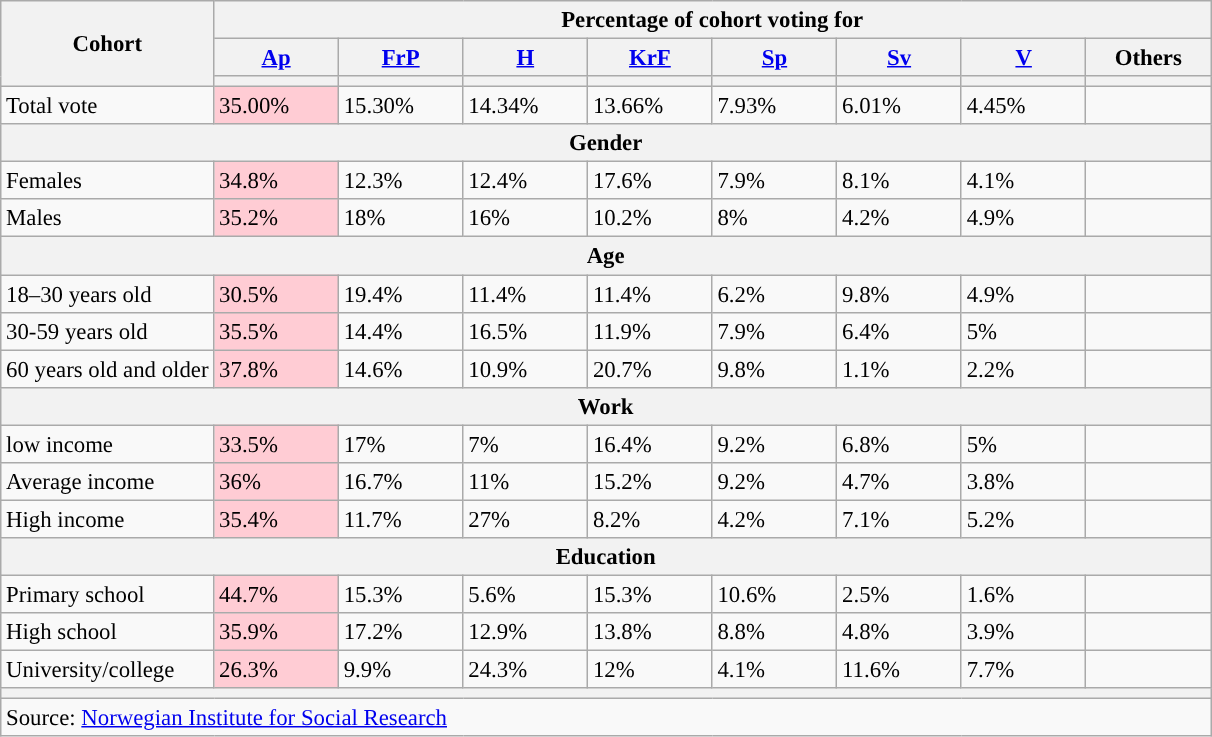<table class="wikitable" style="font-size:95%;">
<tr>
<th rowspan="3">Cohort</th>
<th colspan="8">Percentage of cohort voting for</th>
</tr>
<tr>
<th scope="col" style="width:5em;"><a href='#'>Ap</a></th>
<th scope="col" style="width:5em;"><a href='#'>FrP</a></th>
<th scope="col" style="width:5em;"><a href='#'>H</a></th>
<th scope="col" style="width:5em;"><a href='#'>KrF</a></th>
<th scope="col" style="width:5em;"><a href='#'>Sp</a></th>
<th scope="col" style="width:5em;"><a href='#'>Sv</a></th>
<th scope="col" style="width:5em;"><a href='#'>V</a></th>
<th scope="col" style="width:5em;">Others</th>
</tr>
<tr>
<th style="background:"></th>
<th style="background:"></th>
<th style="background:"></th>
<th style="background:"></th>
<th style="background:"></th>
<th style="background:"></th>
<th style="background:"></th>
<th style="background:"></th>
</tr>
<tr>
<td>Total vote</td>
<td style="background:#ffccd4;">35.00%</td>
<td>15.30%</td>
<td>14.34%</td>
<td>13.66%</td>
<td>7.93%</td>
<td>6.01%</td>
<td>4.45%</td>
<td></td>
</tr>
<tr>
<th colspan="9">Gender</th>
</tr>
<tr>
<td>Females</td>
<td style="background:#ffccd4;">34.8%</td>
<td>12.3%</td>
<td>12.4%</td>
<td>17.6%</td>
<td>7.9%</td>
<td>8.1%</td>
<td>4.1%</td>
<td></td>
</tr>
<tr>
<td>Males</td>
<td style="background:#ffccd4;">35.2%</td>
<td>18%</td>
<td>16%</td>
<td>10.2%</td>
<td>8%</td>
<td>4.2%</td>
<td>4.9%</td>
<td></td>
</tr>
<tr>
<th colspan="9">Age</th>
</tr>
<tr>
<td>18–30 years old</td>
<td style="background:#ffccd4;">30.5%</td>
<td>19.4%</td>
<td>11.4%</td>
<td>11.4%</td>
<td>6.2%</td>
<td>9.8%</td>
<td>4.9%</td>
<td></td>
</tr>
<tr>
<td>30-59 years old</td>
<td style="background:#ffccd4;">35.5%</td>
<td>14.4%</td>
<td>16.5%</td>
<td>11.9%</td>
<td>7.9%</td>
<td>6.4%</td>
<td>5%</td>
<td></td>
</tr>
<tr>
<td>60 years old and older</td>
<td style="background:#ffccd4;">37.8%</td>
<td>14.6%</td>
<td>10.9%</td>
<td>20.7%</td>
<td>9.8%</td>
<td>1.1%</td>
<td>2.2%</td>
<td></td>
</tr>
<tr>
<th colspan="9">Work</th>
</tr>
<tr>
<td>low income</td>
<td style="background:#ffccd4;">33.5%</td>
<td>17%</td>
<td>7%</td>
<td>16.4%</td>
<td>9.2%</td>
<td>6.8%</td>
<td>5%</td>
<td></td>
</tr>
<tr>
<td>Average income</td>
<td style="background:#ffccd4;">36%</td>
<td>16.7%</td>
<td>11%</td>
<td>15.2%</td>
<td>9.2%</td>
<td>4.7%</td>
<td>3.8%</td>
<td></td>
</tr>
<tr>
<td>High income</td>
<td style="background:#ffccd4;">35.4%</td>
<td>11.7%</td>
<td>27%</td>
<td>8.2%</td>
<td>4.2%</td>
<td>7.1%</td>
<td>5.2%</td>
<td></td>
</tr>
<tr>
<th colspan="9">Education</th>
</tr>
<tr>
<td>Primary school</td>
<td style="background:#ffccd4;">44.7%</td>
<td>15.3%</td>
<td>5.6%</td>
<td>15.3%</td>
<td>10.6%</td>
<td>2.5%</td>
<td>1.6%</td>
<td></td>
</tr>
<tr>
<td>High school</td>
<td style="background:#ffccd4;">35.9%</td>
<td>17.2%</td>
<td>12.9%</td>
<td>13.8%</td>
<td>8.8%</td>
<td>4.8%</td>
<td>3.9%</td>
<td></td>
</tr>
<tr>
<td>University/college</td>
<td style="background:#ffccd4;">26.3%</td>
<td>9.9%</td>
<td>24.3%</td>
<td>12%</td>
<td>4.1%</td>
<td>11.6%</td>
<td>7.7%</td>
<td></td>
</tr>
<tr>
<th colspan="11!"></th>
</tr>
<tr>
<td colspan="9">Source: <a href='#'>Norwegian Institute for Social Research</a></td>
</tr>
</table>
